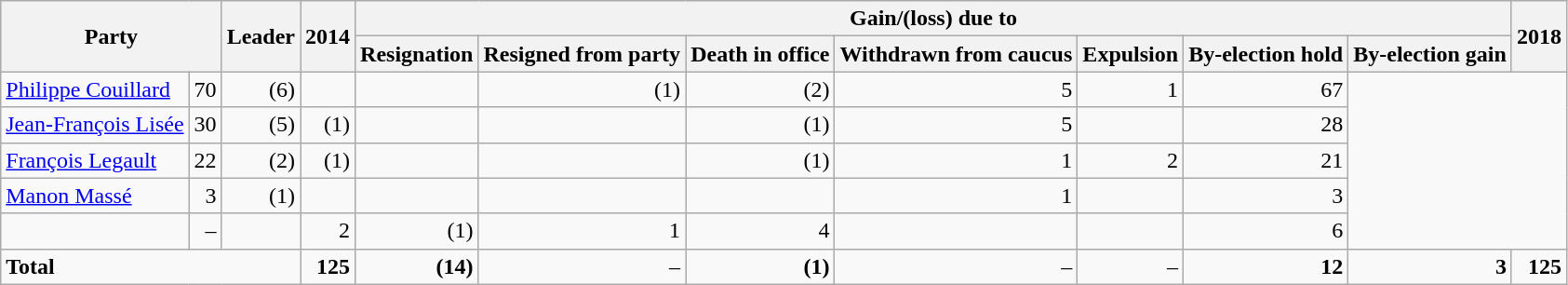<table class="wikitable" style="text-align:right">
<tr>
<th rowspan="2" colspan="2">Party</th>
<th rowspan="2">Leader</th>
<th rowspan="2">2014</th>
<th colspan="7">Gain/(loss) due to</th>
<th rowspan="2">2018</th>
</tr>
<tr>
<th>Resignation</th>
<th>Resigned from party</th>
<th>Death in office</th>
<th>Withdrawn from caucus</th>
<th>Expulsion</th>
<th>By-election hold</th>
<th>By-election gain</th>
</tr>
<tr>
<td align=left><a href='#'>Philippe Couillard</a></td>
<td>70</td>
<td>(6)</td>
<td></td>
<td></td>
<td>(1)</td>
<td>(2)</td>
<td>5</td>
<td>1</td>
<td>67</td>
</tr>
<tr>
<td align=left><a href='#'>Jean-François Lisée</a></td>
<td>30</td>
<td>(5)</td>
<td>(1)</td>
<td></td>
<td></td>
<td>(1)</td>
<td>5</td>
<td></td>
<td>28</td>
</tr>
<tr>
<td align=left><a href='#'>François Legault</a></td>
<td>22</td>
<td>(2)</td>
<td>(1)</td>
<td></td>
<td></td>
<td>(1)</td>
<td>1</td>
<td>2</td>
<td>21</td>
</tr>
<tr>
<td align=left><a href='#'>Manon Massé</a></td>
<td>3</td>
<td>(1)</td>
<td></td>
<td></td>
<td></td>
<td></td>
<td>1</td>
<td></td>
<td>3</td>
</tr>
<tr>
<td></td>
<td>–</td>
<td></td>
<td>2</td>
<td>(1)</td>
<td>1</td>
<td>4</td>
<td></td>
<td></td>
<td>6</td>
</tr>
<tr>
<td colspan="3" style="text-align:left;"><strong>Total</strong></td>
<td><strong>125</strong></td>
<td><strong>(14)</strong></td>
<td>–</td>
<td><strong>(1)</strong></td>
<td>–</td>
<td>–</td>
<td><strong>12</strong></td>
<td><strong>3</strong></td>
<td><strong>125</strong></td>
</tr>
</table>
